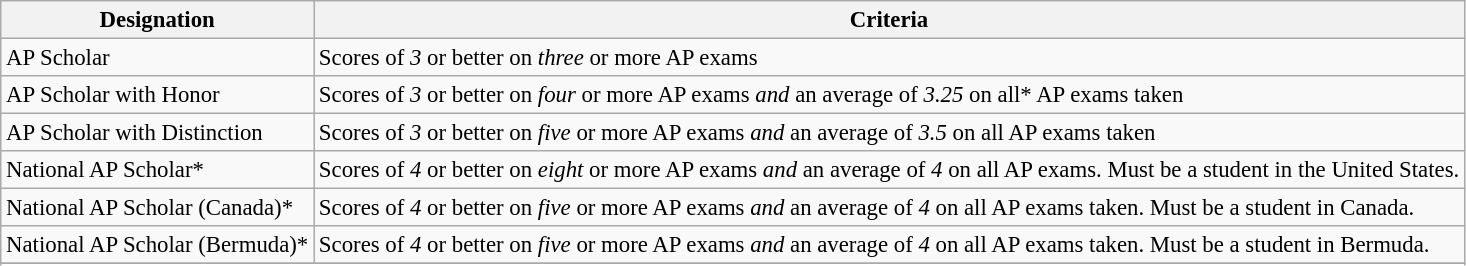<table class="wikitable" style="font-size: 95%;">
<tr>
<th>Designation</th>
<th>Criteria</th>
</tr>
<tr>
<td>AP Scholar</td>
<td>Scores of <em>3</em> or better on <em>three</em> or more AP exams</td>
</tr>
<tr>
<td>AP Scholar with Honor</td>
<td>Scores of <em>3</em> or better on <em>four</em> or more AP exams <em>and</em> an average of <em>3.25</em> on all* AP exams taken</td>
</tr>
<tr>
<td>AP Scholar with Distinction</td>
<td>Scores of <em>3</em> or better on <em>five</em> or more AP exams <em>and</em> an average of <em>3.5</em> on all AP exams taken</td>
</tr>
<tr>
<td>National AP Scholar*</td>
<td>Scores of <em>4</em> or better on <em>eight</em> or more AP exams <em>and</em> an average of <em>4</em> on all AP exams. Must be a student in the United States.</td>
</tr>
<tr>
<td>National AP Scholar (Canada)*</td>
<td>Scores of <em>4</em> or better on <em>five</em> or more AP exams <em>and</em> an average of <em>4</em> on all AP exams taken. Must be a student in Canada.</td>
</tr>
<tr>
<td>National AP Scholar (Bermuda)*</td>
<td>Scores of <em>4</em> or better on <em>five</em> or more AP exams <em>and</em> an average of <em>4</em> on all AP exams taken. Must be a student in Bermuda.</td>
</tr>
<tr>
</tr>
<tr>
</tr>
</table>
